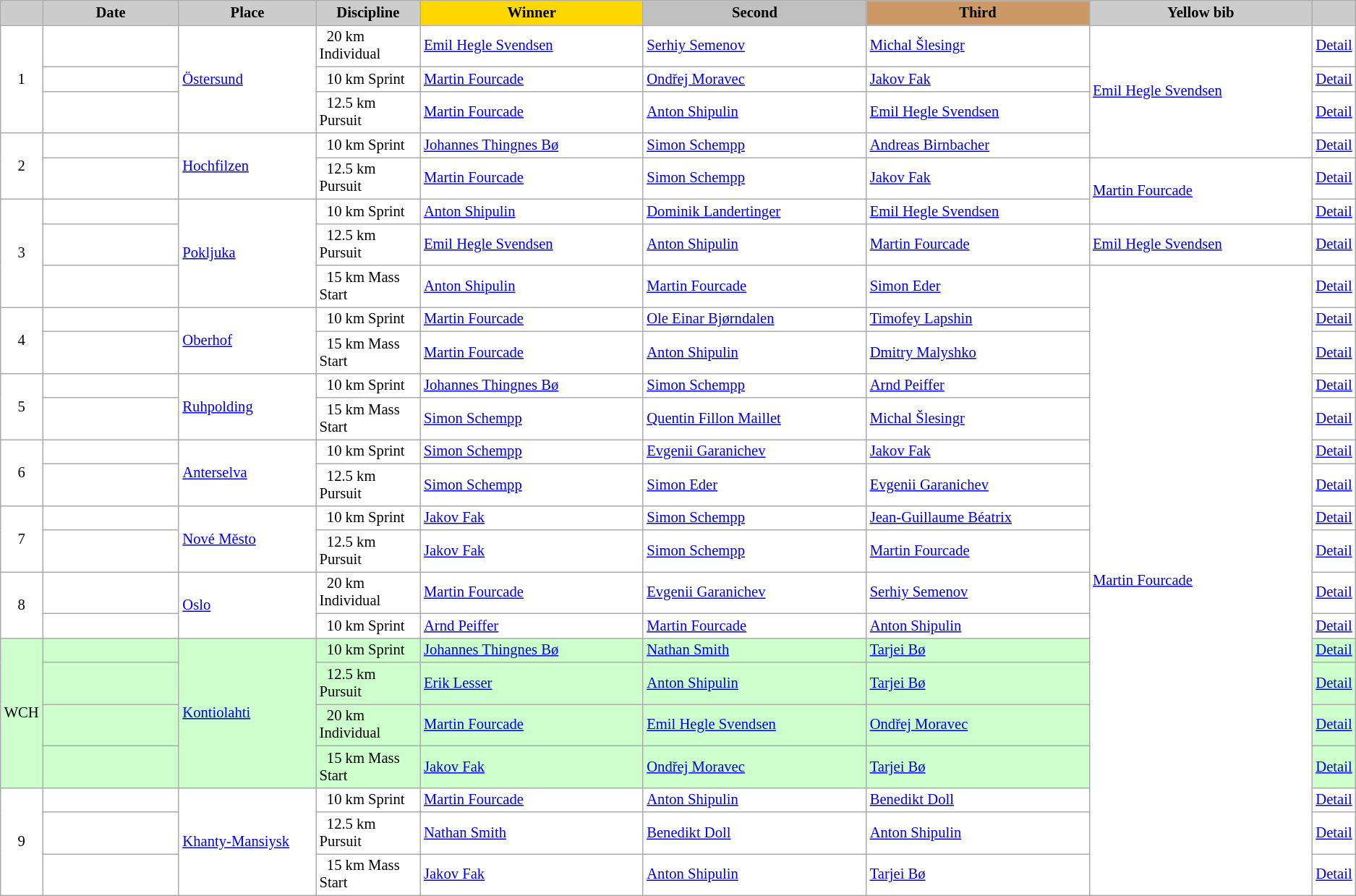<table class="wikitable plainrowheaders" style="background:#fff; font-size:86%; line-height:16px; border:grey solid 1px; border-collapse:collapse;">
<tr>
<th scope="col" style="background:#ccc; width=20 px;"></th>
<th scope="col" style="background:#ccc; width:120px;">Date</th>
<th scope="col" style="background:#ccc; width:120px;">Place <br> </th>
<th scope="col" style="background:#ccc; width:90px;">Discipline</th>
<th scope="col" style="background:gold; width:200px;">Winner</th>
<th scope="col" style="background:silver; width:200px;">Second</th>
<th scope="col" style="background:#c96; width:200px;">Third</th>
<th scope="col" style="background:#ccc; width:200px;">Yellow bib </th>
<th scope="col" style="background:#ccc; width:10px;"></th>
</tr>
<tr>
<td rowspan=3 align=center>1</td>
<td align=right>  </td>
<td rowspan=3> <a href='#'>Östersund</a></td>
<td>  20 km Individual</td>
<td> <a href='#'>Emil Hegle Svendsen</a></td>
<td> <a href='#'>Serhiy Semenov</a></td>
<td> <a href='#'>Michal Šlesingr</a></td>
<td rowspan=4> <a href='#'>Emil Hegle Svendsen</a></td>
<td><a href='#'>Detail</a></td>
</tr>
<tr>
<td align=right>  </td>
<td>  10 km Sprint</td>
<td> <a href='#'>Martin Fourcade</a></td>
<td> <a href='#'>Ondřej Moravec</a></td>
<td> <a href='#'>Jakov Fak</a></td>
<td><a href='#'>Detail</a></td>
</tr>
<tr>
<td align=right>  </td>
<td>  12.5 km Pursuit</td>
<td> <a href='#'>Martin Fourcade</a></td>
<td> <a href='#'>Anton Shipulin</a></td>
<td> <a href='#'>Emil Hegle Svendsen</a></td>
<td><a href='#'>Detail</a></td>
</tr>
<tr>
<td rowspan=2 align=center>2</td>
<td align=right>  </td>
<td rowspan=2> <a href='#'>Hochfilzen</a></td>
<td>  10 km Sprint</td>
<td> <a href='#'>Johannes Thingnes Bø</a></td>
<td> <a href='#'>Simon Schempp</a></td>
<td> <a href='#'>Andreas Birnbacher</a></td>
<td><a href='#'>Detail</a></td>
</tr>
<tr>
<td align=right>  </td>
<td>  12.5 km Pursuit</td>
<td> <a href='#'>Martin Fourcade</a></td>
<td> <a href='#'>Simon Schempp</a></td>
<td> <a href='#'>Jakov Fak</a></td>
<td rowspan=2> <a href='#'>Martin Fourcade</a></td>
<td><a href='#'>Detail</a></td>
</tr>
<tr>
<td rowspan=3 align=center>3</td>
<td align=right>  </td>
<td rowspan=3> <a href='#'>Pokljuka</a></td>
<td>  10 km Sprint</td>
<td> <a href='#'>Anton Shipulin</a></td>
<td> <a href='#'>Dominik Landertinger</a></td>
<td> <a href='#'>Emil Hegle Svendsen</a></td>
<td><a href='#'>Detail</a></td>
</tr>
<tr>
<td align=right>  </td>
<td>  12.5 km Pursuit</td>
<td> <a href='#'>Emil Hegle Svendsen</a></td>
<td> <a href='#'>Anton Shipulin</a></td>
<td> <a href='#'>Martin Fourcade</a></td>
<td> <a href='#'>Emil Hegle Svendsen</a></td>
<td><a href='#'>Detail</a></td>
</tr>
<tr>
<td align=right>  </td>
<td>  15 km Mass Start</td>
<td> <a href='#'>Anton Shipulin</a></td>
<td> <a href='#'>Martin Fourcade</a></td>
<td> <a href='#'>Simon Eder</a></td>
<td rowspan=18> <a href='#'>Martin Fourcade</a></td>
<td><a href='#'>Detail</a></td>
</tr>
<tr>
<td rowspan=2 align=center>4</td>
<td align=right>  </td>
<td rowspan=2> <a href='#'>Oberhof</a></td>
<td>  10 km Sprint</td>
<td> <a href='#'>Martin Fourcade</a></td>
<td> <a href='#'>Ole Einar Bjørndalen</a></td>
<td> <a href='#'>Timofey Lapshin</a></td>
<td><a href='#'>Detail</a></td>
</tr>
<tr>
<td align=right>  </td>
<td>  15 km Mass Start</td>
<td> <a href='#'>Martin Fourcade</a></td>
<td> <a href='#'>Anton Shipulin</a></td>
<td> <a href='#'>Dmitry Malyshko</a></td>
<td><a href='#'>Detail</a></td>
</tr>
<tr>
<td rowspan=2 align=center>5</td>
<td align=right>  </td>
<td rowspan=2> <a href='#'>Ruhpolding</a></td>
<td>  10 km Sprint</td>
<td> <a href='#'>Johannes Thingnes Bø</a></td>
<td> <a href='#'>Simon Schempp</a></td>
<td> <a href='#'>Arnd Peiffer</a></td>
<td><a href='#'>Detail</a></td>
</tr>
<tr>
<td align=right>  </td>
<td>  15 km Mass Start</td>
<td> <a href='#'>Simon Schempp</a></td>
<td> <a href='#'>Quentin Fillon Maillet</a></td>
<td> <a href='#'>Michal Šlesingr</a></td>
<td><a href='#'>Detail</a></td>
</tr>
<tr>
<td rowspan=2 align=center>6</td>
<td align=right>  </td>
<td rowspan=2> <a href='#'>Anterselva</a></td>
<td>  10 km Sprint</td>
<td> <a href='#'>Simon Schempp</a></td>
<td> <a href='#'>Evgenii Garanichev</a></td>
<td> <a href='#'>Jakov Fak</a></td>
<td><a href='#'>Detail</a></td>
</tr>
<tr>
<td align=right>  </td>
<td>  12.5 km Pursuit</td>
<td> <a href='#'>Simon Schempp</a></td>
<td> <a href='#'>Simon Eder</a></td>
<td> <a href='#'>Evgenii Garanichev</a></td>
<td><a href='#'>Detail</a></td>
</tr>
<tr>
<td rowspan=2 align=center>7</td>
<td align=right>  </td>
<td rowspan=2> <a href='#'>Nové Město</a></td>
<td>  10 km Sprint</td>
<td> <a href='#'>Jakov Fak</a></td>
<td> <a href='#'>Simon Schempp</a></td>
<td> <a href='#'>Jean-Guillaume Béatrix</a></td>
<td><a href='#'>Detail</a></td>
</tr>
<tr>
<td align=right>  </td>
<td>  12.5 km Pursuit</td>
<td> <a href='#'>Jakov Fak</a></td>
<td> <a href='#'>Simon Schempp</a></td>
<td> <a href='#'>Martin Fourcade</a></td>
<td><a href='#'>Detail</a></td>
</tr>
<tr>
<td rowspan=2 align=center>8</td>
<td align=right>  </td>
<td rowspan=2> <a href='#'>Oslo</a></td>
<td>  20 km Individual</td>
<td> <a href='#'>Martin Fourcade</a></td>
<td> <a href='#'>Evgenii Garanichev</a></td>
<td> <a href='#'>Serhiy Semenov</a></td>
<td><a href='#'>Detail</a></td>
</tr>
<tr>
<td align=right>  </td>
<td>  10 km Sprint</td>
<td> <a href='#'>Arnd Peiffer</a></td>
<td> <a href='#'>Martin Fourcade</a></td>
<td> <a href='#'>Anton Shipulin</a></td>
<td><a href='#'>Detail</a></td>
</tr>
<tr style="background:#ccffcc">
<td rowspan=4 align=center>WCH</td>
<td align=right>  </td>
<td rowspan=4> <a href='#'>Kontiolahti</a></td>
<td>  10 km Sprint</td>
<td> <a href='#'>Johannes Thingnes Bø</a></td>
<td> <a href='#'>Nathan Smith</a></td>
<td> <a href='#'>Tarjei Bø</a></td>
<td><a href='#'>Detail</a></td>
</tr>
<tr style="background:#ccffcc">
<td align=right>  </td>
<td>  12.5 km Pursuit</td>
<td> <a href='#'>Erik Lesser</a></td>
<td> <a href='#'>Anton Shipulin</a></td>
<td> <a href='#'>Tarjei Bø</a></td>
<td><a href='#'>Detail</a></td>
</tr>
<tr style="background:#ccffcc">
<td align=right>  </td>
<td>  20 km Individual</td>
<td> <a href='#'>Martin Fourcade</a></td>
<td> <a href='#'>Emil Hegle Svendsen</a></td>
<td> <a href='#'>Ondřej Moravec</a></td>
<td><a href='#'>Detail</a></td>
</tr>
<tr style="background:#ccffcc">
<td align=right>  </td>
<td>  15 km Mass Start</td>
<td> <a href='#'>Jakov Fak</a></td>
<td> <a href='#'>Ondřej Moravec</a></td>
<td> <a href='#'>Tarjei Bø</a></td>
<td><a href='#'>Detail</a></td>
</tr>
<tr>
<td rowspan=3 align=center>9</td>
<td align=right>  </td>
<td rowspan=3> <a href='#'>Khanty-Mansiysk</a></td>
<td>  10 km Sprint</td>
<td> <a href='#'>Martin Fourcade</a></td>
<td> <a href='#'>Anton Shipulin</a></td>
<td> <a href='#'>Benedikt Doll</a></td>
<td><a href='#'>Detail</a></td>
</tr>
<tr>
<td align=right>  </td>
<td>  12.5 km Pursuit</td>
<td> <a href='#'>Nathan Smith</a></td>
<td> <a href='#'>Benedikt Doll</a></td>
<td> <a href='#'>Anton Shipulin</a></td>
<td><a href='#'>Detail</a></td>
</tr>
<tr>
<td align=right>  </td>
<td>  15 km Mass Start</td>
<td> <a href='#'>Jakov Fak</a></td>
<td> <a href='#'>Anton Shipulin</a></td>
<td> <a href='#'>Tarjei Bø</a></td>
<td><a href='#'>Detail</a></td>
</tr>
</table>
